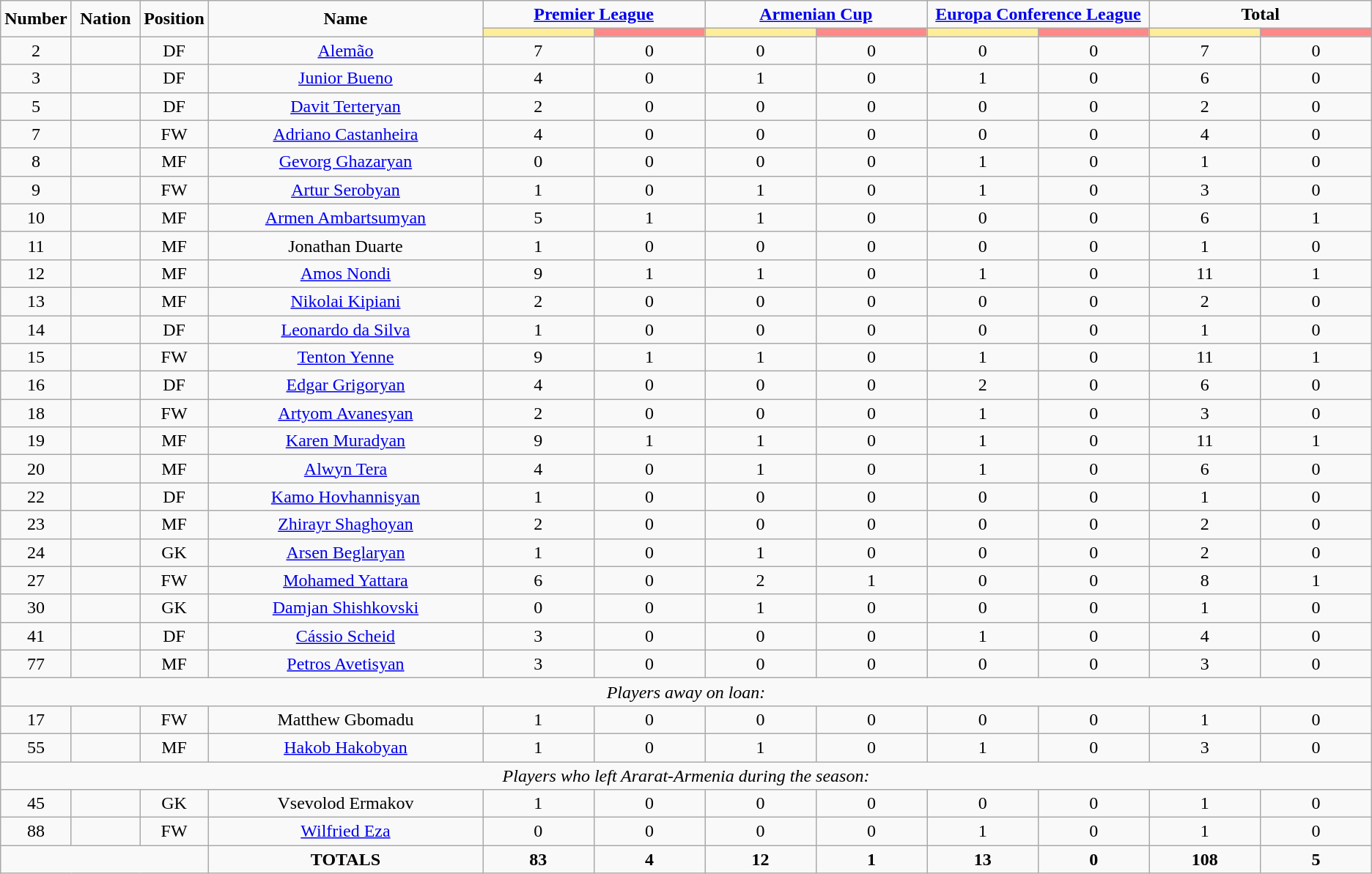<table class="wikitable" style="text-align:center;">
<tr>
<td rowspan="2"  style="width:5%; text-align:center;"><strong>Number</strong></td>
<td rowspan="2"  style="width:5%; text-align:center;"><strong>Nation</strong></td>
<td rowspan="2"  style="width:5%; text-align:center;"><strong>Position</strong></td>
<td rowspan="2"  style="width:20%; text-align:center;"><strong>Name</strong></td>
<td colspan="2" style="text-align:center;"><strong><a href='#'>Premier League</a></strong></td>
<td colspan="2" style="text-align:center;"><strong><a href='#'>Armenian Cup</a></strong></td>
<td colspan="2" style="text-align:center;"><strong><a href='#'>Europa Conference League</a></strong></td>
<td colspan="2" style="text-align:center;"><strong>Total</strong></td>
</tr>
<tr>
<th style="width:60px; background:#fe9;"></th>
<th style="width:60px; background:#ff8888;"></th>
<th style="width:60px; background:#fe9;"></th>
<th style="width:60px; background:#ff8888;"></th>
<th style="width:60px; background:#fe9;"></th>
<th style="width:60px; background:#ff8888;"></th>
<th style="width:60px; background:#fe9;"></th>
<th style="width:60px; background:#ff8888;"></th>
</tr>
<tr>
<td>2</td>
<td></td>
<td>DF</td>
<td><a href='#'>Alemão</a></td>
<td>7</td>
<td>0</td>
<td>0</td>
<td>0</td>
<td>0</td>
<td>0</td>
<td>7</td>
<td>0</td>
</tr>
<tr>
<td>3</td>
<td></td>
<td>DF</td>
<td><a href='#'>Junior Bueno</a></td>
<td>4</td>
<td>0</td>
<td>1</td>
<td>0</td>
<td>1</td>
<td>0</td>
<td>6</td>
<td>0</td>
</tr>
<tr>
<td>5</td>
<td></td>
<td>DF</td>
<td><a href='#'>Davit Terteryan</a></td>
<td>2</td>
<td>0</td>
<td>0</td>
<td>0</td>
<td>0</td>
<td>0</td>
<td>2</td>
<td>0</td>
</tr>
<tr>
<td>7</td>
<td></td>
<td>FW</td>
<td><a href='#'>Adriano Castanheira</a></td>
<td>4</td>
<td>0</td>
<td>0</td>
<td>0</td>
<td>0</td>
<td>0</td>
<td>4</td>
<td>0</td>
</tr>
<tr>
<td>8</td>
<td></td>
<td>MF</td>
<td><a href='#'>Gevorg Ghazaryan</a></td>
<td>0</td>
<td>0</td>
<td>0</td>
<td>0</td>
<td>1</td>
<td>0</td>
<td>1</td>
<td>0</td>
</tr>
<tr>
<td>9</td>
<td></td>
<td>FW</td>
<td><a href='#'>Artur Serobyan</a></td>
<td>1</td>
<td>0</td>
<td>1</td>
<td>0</td>
<td>1</td>
<td>0</td>
<td>3</td>
<td>0</td>
</tr>
<tr>
<td>10</td>
<td></td>
<td>MF</td>
<td><a href='#'>Armen Ambartsumyan</a></td>
<td>5</td>
<td>1</td>
<td>1</td>
<td>0</td>
<td>0</td>
<td>0</td>
<td>6</td>
<td>1</td>
</tr>
<tr>
<td>11</td>
<td></td>
<td>MF</td>
<td>Jonathan Duarte</td>
<td>1</td>
<td>0</td>
<td>0</td>
<td>0</td>
<td>0</td>
<td>0</td>
<td>1</td>
<td>0</td>
</tr>
<tr>
<td>12</td>
<td></td>
<td>MF</td>
<td><a href='#'>Amos Nondi</a></td>
<td>9</td>
<td>1</td>
<td>1</td>
<td>0</td>
<td>1</td>
<td>0</td>
<td>11</td>
<td>1</td>
</tr>
<tr>
<td>13</td>
<td></td>
<td>MF</td>
<td><a href='#'>Nikolai Kipiani</a></td>
<td>2</td>
<td>0</td>
<td>0</td>
<td>0</td>
<td>0</td>
<td>0</td>
<td>2</td>
<td>0</td>
</tr>
<tr>
<td>14</td>
<td></td>
<td>DF</td>
<td><a href='#'>Leonardo da Silva</a></td>
<td>1</td>
<td>0</td>
<td>0</td>
<td>0</td>
<td>0</td>
<td>0</td>
<td>1</td>
<td>0</td>
</tr>
<tr>
<td>15</td>
<td></td>
<td>FW</td>
<td><a href='#'>Tenton Yenne</a></td>
<td>9</td>
<td>1</td>
<td>1</td>
<td>0</td>
<td>1</td>
<td>0</td>
<td>11</td>
<td>1</td>
</tr>
<tr>
<td>16</td>
<td></td>
<td>DF</td>
<td><a href='#'>Edgar Grigoryan</a></td>
<td>4</td>
<td>0</td>
<td>0</td>
<td>0</td>
<td>2</td>
<td>0</td>
<td>6</td>
<td>0</td>
</tr>
<tr>
<td>18</td>
<td></td>
<td>FW</td>
<td><a href='#'>Artyom Avanesyan</a></td>
<td>2</td>
<td>0</td>
<td>0</td>
<td>0</td>
<td>1</td>
<td>0</td>
<td>3</td>
<td>0</td>
</tr>
<tr>
<td>19</td>
<td></td>
<td>MF</td>
<td><a href='#'>Karen Muradyan</a></td>
<td>9</td>
<td>1</td>
<td>1</td>
<td>0</td>
<td>1</td>
<td>0</td>
<td>11</td>
<td>1</td>
</tr>
<tr>
<td>20</td>
<td></td>
<td>MF</td>
<td><a href='#'>Alwyn Tera</a></td>
<td>4</td>
<td>0</td>
<td>1</td>
<td>0</td>
<td>1</td>
<td>0</td>
<td>6</td>
<td>0</td>
</tr>
<tr>
<td>22</td>
<td></td>
<td>DF</td>
<td><a href='#'>Kamo Hovhannisyan</a></td>
<td>1</td>
<td>0</td>
<td>0</td>
<td>0</td>
<td>0</td>
<td>0</td>
<td>1</td>
<td>0</td>
</tr>
<tr>
<td>23</td>
<td></td>
<td>MF</td>
<td><a href='#'>Zhirayr Shaghoyan</a></td>
<td>2</td>
<td>0</td>
<td>0</td>
<td>0</td>
<td>0</td>
<td>0</td>
<td>2</td>
<td>0</td>
</tr>
<tr>
<td>24</td>
<td></td>
<td>GK</td>
<td><a href='#'>Arsen Beglaryan</a></td>
<td>1</td>
<td>0</td>
<td>1</td>
<td>0</td>
<td>0</td>
<td>0</td>
<td>2</td>
<td>0</td>
</tr>
<tr>
<td>27</td>
<td></td>
<td>FW</td>
<td><a href='#'>Mohamed Yattara</a></td>
<td>6</td>
<td>0</td>
<td>2</td>
<td>1</td>
<td>0</td>
<td>0</td>
<td>8</td>
<td>1</td>
</tr>
<tr>
<td>30</td>
<td></td>
<td>GK</td>
<td><a href='#'>Damjan Shishkovski</a></td>
<td>0</td>
<td>0</td>
<td>1</td>
<td>0</td>
<td>0</td>
<td>0</td>
<td>1</td>
<td>0</td>
</tr>
<tr>
<td>41</td>
<td></td>
<td>DF</td>
<td><a href='#'>Cássio Scheid</a></td>
<td>3</td>
<td>0</td>
<td>0</td>
<td>0</td>
<td>1</td>
<td>0</td>
<td>4</td>
<td>0</td>
</tr>
<tr>
<td>77</td>
<td></td>
<td>MF</td>
<td><a href='#'>Petros Avetisyan</a></td>
<td>3</td>
<td>0</td>
<td>0</td>
<td>0</td>
<td>0</td>
<td>0</td>
<td>3</td>
<td>0</td>
</tr>
<tr>
<td colspan="16"><em>Players away on loan:</em></td>
</tr>
<tr>
<td>17</td>
<td></td>
<td>FW</td>
<td>Matthew Gbomadu</td>
<td>1</td>
<td>0</td>
<td>0</td>
<td>0</td>
<td>0</td>
<td>0</td>
<td>1</td>
<td>0</td>
</tr>
<tr>
<td>55</td>
<td></td>
<td>MF</td>
<td><a href='#'>Hakob Hakobyan</a></td>
<td>1</td>
<td>0</td>
<td>1</td>
<td>0</td>
<td>1</td>
<td>0</td>
<td>3</td>
<td>0</td>
</tr>
<tr>
<td colspan="16"><em>Players who left Ararat-Armenia during the season:</em></td>
</tr>
<tr>
<td>45</td>
<td></td>
<td>GK</td>
<td>Vsevolod Ermakov</td>
<td>1</td>
<td>0</td>
<td>0</td>
<td>0</td>
<td>0</td>
<td>0</td>
<td>1</td>
<td>0</td>
</tr>
<tr>
<td>88</td>
<td></td>
<td>FW</td>
<td><a href='#'>Wilfried Eza</a></td>
<td>0</td>
<td>0</td>
<td>0</td>
<td>0</td>
<td>1</td>
<td>0</td>
<td>1</td>
<td>0</td>
</tr>
<tr>
<td colspan="3"></td>
<td><strong>TOTALS</strong></td>
<td><strong>83</strong></td>
<td><strong>4</strong></td>
<td><strong>12</strong></td>
<td><strong>1</strong></td>
<td><strong>13</strong></td>
<td><strong>0</strong></td>
<td><strong>108</strong></td>
<td><strong>5</strong></td>
</tr>
</table>
